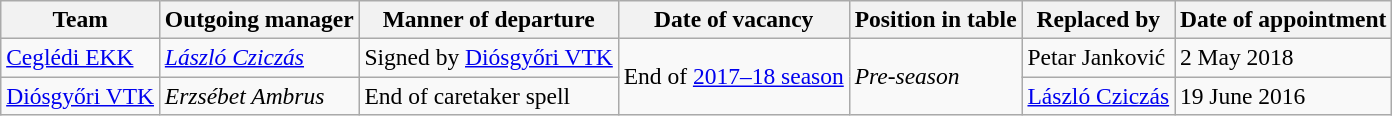<table class="wikitable sortable" style="font-size:98%;">
<tr>
<th>Team</th>
<th>Outgoing manager</th>
<th>Manner of departure</th>
<th>Date of vacancy</th>
<th>Position in table</th>
<th>Replaced by</th>
<th>Date of appointment</th>
</tr>
<tr>
<td align="left"><a href='#'>Ceglédi EKK</a></td>
<td align="left"> <em><a href='#'>László Cziczás</a></em></td>
<td>Signed by <a href='#'>Diósgyőri VTK</a></td>
<td rowspan="2">End of <a href='#'>2017–18 season</a></td>
<td rowspan="2"><em>Pre-season</em></td>
<td align="left"> Petar Janković</td>
<td>2 May 2018</td>
</tr>
<tr>
<td align="left"><a href='#'>Diósgyőri VTK</a></td>
<td align="left"> <em>Erzsébet Ambrus</em></td>
<td>End of caretaker spell</td>
<td align="left"> <a href='#'>László Cziczás</a></td>
<td>19 June 2016</td>
</tr>
</table>
